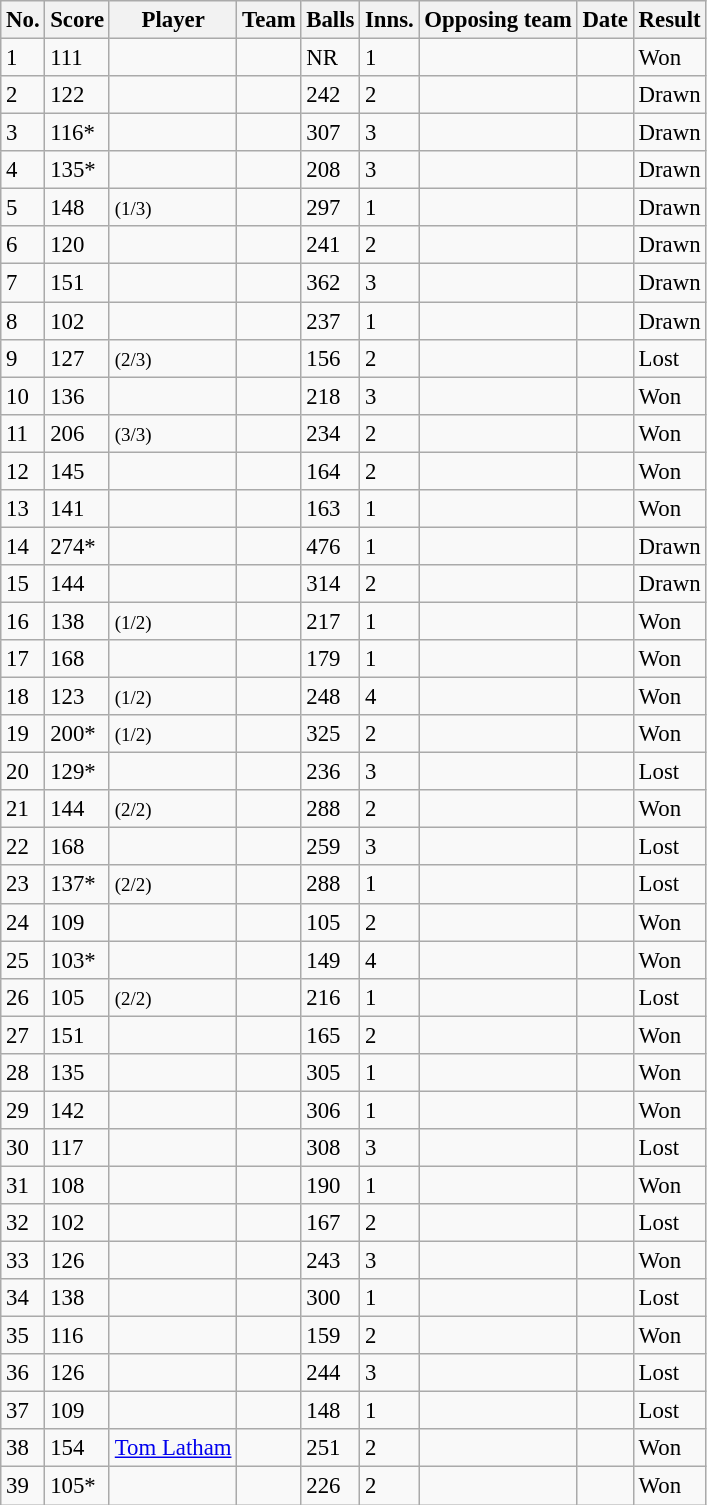<table class="wikitable sortable" style="font-size:95%">
<tr>
<th>No.</th>
<th>Score</th>
<th>Player</th>
<th>Team</th>
<th>Balls</th>
<th>Inns.</th>
<th>Opposing team</th>
<th>Date</th>
<th>Result</th>
</tr>
<tr>
<td>1</td>
<td>111</td>
<td></td>
<td></td>
<td> NR</td>
<td>1</td>
<td></td>
<td></td>
<td>Won</td>
</tr>
<tr>
<td>2</td>
<td>122</td>
<td></td>
<td></td>
<td> 242</td>
<td>2</td>
<td></td>
<td></td>
<td>Drawn</td>
</tr>
<tr>
<td>3</td>
<td>116*</td>
<td></td>
<td></td>
<td> 307</td>
<td>3</td>
<td></td>
<td></td>
<td>Drawn</td>
</tr>
<tr>
<td>4</td>
<td>135*</td>
<td></td>
<td></td>
<td> 208</td>
<td>3</td>
<td></td>
<td></td>
<td>Drawn</td>
</tr>
<tr>
<td>5</td>
<td>148</td>
<td> <small>(1/3)</small></td>
<td></td>
<td> 297</td>
<td>1</td>
<td></td>
<td></td>
<td>Drawn</td>
</tr>
<tr>
<td>6</td>
<td>120</td>
<td></td>
<td></td>
<td> 241</td>
<td>2</td>
<td></td>
<td></td>
<td>Drawn</td>
</tr>
<tr>
<td>7</td>
<td>151</td>
<td></td>
<td></td>
<td> 362</td>
<td>3</td>
<td></td>
<td></td>
<td>Drawn</td>
</tr>
<tr>
<td>8</td>
<td>102</td>
<td></td>
<td></td>
<td> 237</td>
<td>1</td>
<td></td>
<td></td>
<td>Drawn</td>
</tr>
<tr>
<td>9</td>
<td>127</td>
<td> <small>(2/3)</small></td>
<td></td>
<td> 156</td>
<td>2</td>
<td></td>
<td></td>
<td>Lost</td>
</tr>
<tr>
<td>10</td>
<td>136</td>
<td></td>
<td></td>
<td> 218</td>
<td>3</td>
<td></td>
<td></td>
<td>Won</td>
</tr>
<tr>
<td>11</td>
<td>206</td>
<td> <small>(3/3)</small></td>
<td></td>
<td> 234</td>
<td>2</td>
<td></td>
<td></td>
<td>Won</td>
</tr>
<tr>
<td>12</td>
<td>145</td>
<td></td>
<td></td>
<td> 164</td>
<td>2</td>
<td></td>
<td></td>
<td>Won</td>
</tr>
<tr>
<td>13</td>
<td>141</td>
<td></td>
<td></td>
<td> 163</td>
<td>1</td>
<td></td>
<td></td>
<td>Won</td>
</tr>
<tr>
<td>14</td>
<td>274*</td>
<td></td>
<td></td>
<td> 476</td>
<td>1</td>
<td></td>
<td></td>
<td>Drawn</td>
</tr>
<tr>
<td>15</td>
<td>144</td>
<td></td>
<td></td>
<td> 314</td>
<td>2</td>
<td></td>
<td></td>
<td>Drawn</td>
</tr>
<tr>
<td>16</td>
<td>138</td>
<td> <small>(1/2)</small></td>
<td></td>
<td> 217</td>
<td>1</td>
<td></td>
<td></td>
<td>Won</td>
</tr>
<tr>
<td>17</td>
<td>168</td>
<td></td>
<td></td>
<td> 179</td>
<td>1</td>
<td></td>
<td></td>
<td>Won</td>
</tr>
<tr>
<td>18</td>
<td>123</td>
<td> <small>(1/2)</small></td>
<td></td>
<td> 248</td>
<td>4</td>
<td></td>
<td></td>
<td>Won</td>
</tr>
<tr>
<td>19</td>
<td>200*</td>
<td> <small>(1/2)</small></td>
<td></td>
<td> 325</td>
<td>2</td>
<td></td>
<td></td>
<td>Won</td>
</tr>
<tr>
<td>20</td>
<td>129*</td>
<td></td>
<td></td>
<td> 236</td>
<td>3</td>
<td></td>
<td></td>
<td>Lost</td>
</tr>
<tr>
<td>21</td>
<td>144</td>
<td> <small>(2/2)</small></td>
<td></td>
<td> 288</td>
<td>2</td>
<td></td>
<td></td>
<td>Won</td>
</tr>
<tr>
<td>22</td>
<td>168</td>
<td></td>
<td></td>
<td> 259</td>
<td>3</td>
<td></td>
<td></td>
<td>Lost</td>
</tr>
<tr>
<td>23</td>
<td>137*</td>
<td> <small>(2/2)</small></td>
<td></td>
<td> 288</td>
<td>1</td>
<td></td>
<td></td>
<td>Lost</td>
</tr>
<tr>
<td>24</td>
<td>109</td>
<td></td>
<td></td>
<td> 105</td>
<td>2</td>
<td></td>
<td></td>
<td>Won</td>
</tr>
<tr>
<td>25</td>
<td>103*</td>
<td></td>
<td></td>
<td> 149</td>
<td>4</td>
<td></td>
<td></td>
<td>Won</td>
</tr>
<tr>
<td>26</td>
<td>105</td>
<td> <small>(2/2)</small></td>
<td></td>
<td> 216</td>
<td>1</td>
<td></td>
<td></td>
<td>Lost</td>
</tr>
<tr>
<td>27</td>
<td>151</td>
<td></td>
<td></td>
<td> 165</td>
<td>2</td>
<td></td>
<td></td>
<td>Won</td>
</tr>
<tr>
<td>28</td>
<td>135</td>
<td></td>
<td></td>
<td> 305</td>
<td>1</td>
<td></td>
<td></td>
<td>Won</td>
</tr>
<tr>
<td>29</td>
<td>142</td>
<td></td>
<td></td>
<td> 306</td>
<td>1</td>
<td></td>
<td></td>
<td>Won</td>
</tr>
<tr>
<td>30</td>
<td>117</td>
<td></td>
<td></td>
<td> 308</td>
<td>3</td>
<td></td>
<td></td>
<td>Lost</td>
</tr>
<tr>
<td>31</td>
<td>108</td>
<td></td>
<td></td>
<td> 190</td>
<td>1</td>
<td></td>
<td></td>
<td>Won</td>
</tr>
<tr>
<td>32</td>
<td>102</td>
<td></td>
<td></td>
<td> 167</td>
<td>2</td>
<td></td>
<td></td>
<td>Lost</td>
</tr>
<tr>
<td>33</td>
<td>126</td>
<td></td>
<td></td>
<td> 243</td>
<td>3</td>
<td></td>
<td></td>
<td>Won</td>
</tr>
<tr>
<td>34</td>
<td>138</td>
<td></td>
<td></td>
<td> 300</td>
<td>1</td>
<td></td>
<td></td>
<td>Lost</td>
</tr>
<tr>
<td>35</td>
<td>116</td>
<td></td>
<td></td>
<td> 159</td>
<td>2</td>
<td></td>
<td></td>
<td>Won</td>
</tr>
<tr>
<td>36</td>
<td>126</td>
<td></td>
<td></td>
<td> 244</td>
<td>3</td>
<td></td>
<td></td>
<td>Lost</td>
</tr>
<tr>
<td>37</td>
<td>109</td>
<td></td>
<td></td>
<td> 148</td>
<td>1 </td>
<td></td>
<td></td>
<td>Lost</td>
</tr>
<tr>
<td>38</td>
<td>154</td>
<td><a href='#'>Tom Latham</a></td>
<td></td>
<td> 251</td>
<td>2 </td>
<td></td>
<td></td>
<td>Won</td>
</tr>
<tr>
<td>39</td>
<td>105*</td>
<td></td>
<td></td>
<td> 226</td>
<td>2 </td>
<td></td>
<td></td>
<td>Won</td>
</tr>
</table>
